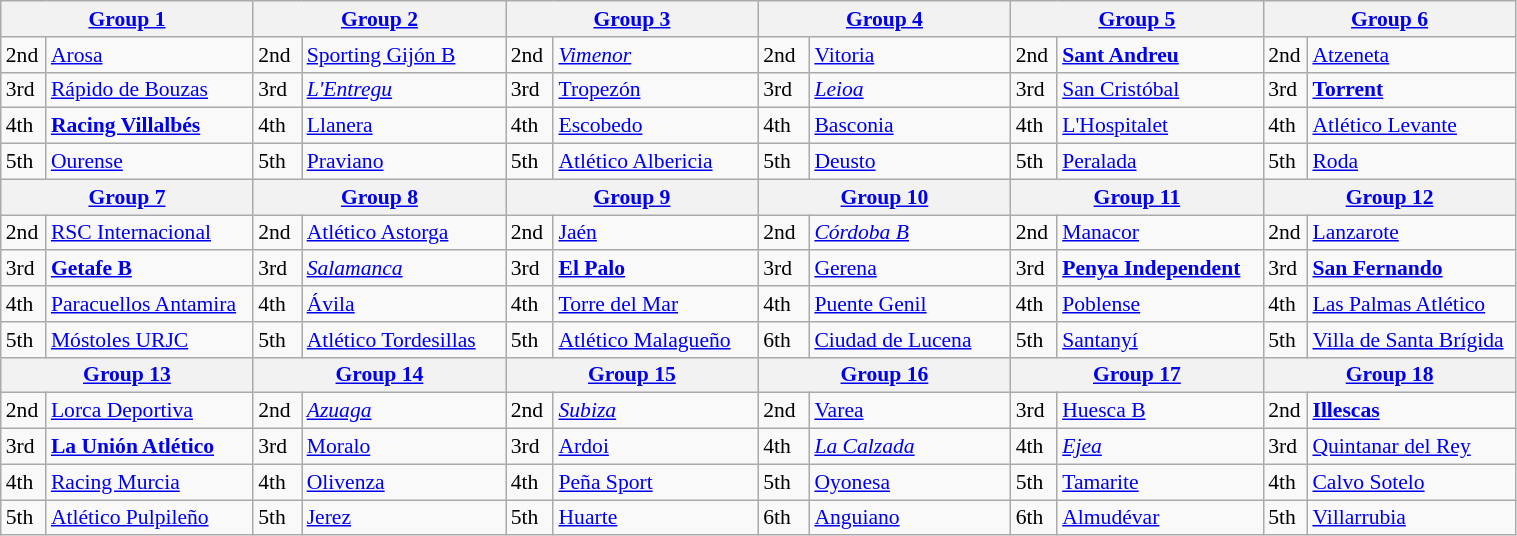<table class="wikitable" style="width:80%; font-size:90%">
<tr>
<th width=16% colspan=2><a href='#'>Group 1</a></th>
<th width=16% colspan=2><a href='#'>Group 2</a></th>
<th width=16% colspan=2><a href='#'>Group 3</a></th>
<th width=16% colspan=2><a href='#'>Group 4</a></th>
<th width=16% colspan=2><a href='#'>Group 5</a></th>
<th width=16% colspan=2><a href='#'>Group 6</a></th>
</tr>
<tr>
<td>2nd</td>
<td><a href='#'>Arosa</a></td>
<td>2nd</td>
<td><a href='#'>Sporting Gijón B</a></td>
<td>2nd</td>
<td><em><a href='#'>Vimenor</a></em></td>
<td>2nd</td>
<td><a href='#'>Vitoria</a></td>
<td>2nd</td>
<td><strong><a href='#'>Sant Andreu</a></strong></td>
<td>2nd</td>
<td><a href='#'>Atzeneta</a></td>
</tr>
<tr>
<td>3rd</td>
<td><a href='#'>Rápido de Bouzas</a></td>
<td>3rd</td>
<td><em><a href='#'>L'Entregu</a></em></td>
<td>3rd</td>
<td><a href='#'>Tropezón</a></td>
<td>3rd</td>
<td><em><a href='#'>Leioa</a></em></td>
<td>3rd</td>
<td><a href='#'>San Cristóbal</a></td>
<td>3rd</td>
<td><strong><a href='#'>Torrent</a></strong></td>
</tr>
<tr>
<td>4th</td>
<td><strong><a href='#'>Racing Villalbés</a></strong></td>
<td>4th</td>
<td><a href='#'>Llanera</a></td>
<td>4th</td>
<td><a href='#'>Escobedo</a></td>
<td>4th</td>
<td><a href='#'>Basconia</a></td>
<td>4th</td>
<td><a href='#'>L'Hospitalet</a></td>
<td>4th</td>
<td><a href='#'>Atlético Levante</a></td>
</tr>
<tr>
<td>5th</td>
<td><a href='#'>Ourense</a></td>
<td>5th</td>
<td><a href='#'>Praviano</a></td>
<td>5th</td>
<td><a href='#'>Atlético Albericia</a></td>
<td>5th</td>
<td><a href='#'>Deusto</a></td>
<td>5th</td>
<td><a href='#'>Peralada</a></td>
<td>5th</td>
<td><a href='#'>Roda</a></td>
</tr>
<tr>
<th colspan=2><a href='#'>Group 7</a></th>
<th colspan=2><a href='#'>Group 8</a></th>
<th colspan=2><a href='#'>Group 9</a></th>
<th colspan=2><a href='#'>Group 10</a></th>
<th colspan=2><a href='#'>Group 11</a></th>
<th colspan=2><a href='#'>Group 12</a></th>
</tr>
<tr>
<td>2nd</td>
<td><a href='#'>RSC Internacional</a></td>
<td>2nd</td>
<td><a href='#'>Atlético Astorga</a></td>
<td>2nd</td>
<td><a href='#'>Jaén</a></td>
<td>2nd</td>
<td><em><a href='#'>Córdoba B</a></em></td>
<td>2nd</td>
<td><a href='#'>Manacor</a></td>
<td>2nd</td>
<td><a href='#'>Lanzarote</a></td>
</tr>
<tr>
<td>3rd</td>
<td><strong><a href='#'>Getafe B</a></strong></td>
<td>3rd</td>
<td><em><a href='#'>Salamanca</a></em></td>
<td>3rd</td>
<td><strong><a href='#'>El Palo</a></strong></td>
<td>3rd</td>
<td><a href='#'>Gerena</a></td>
<td>3rd</td>
<td><strong><a href='#'>Penya Independent</a></strong></td>
<td>3rd</td>
<td><strong><a href='#'>San Fernando</a></strong></td>
</tr>
<tr>
<td>4th</td>
<td><a href='#'>Paracuellos Antamira</a></td>
<td>4th</td>
<td><a href='#'>Ávila</a></td>
<td>4th</td>
<td><a href='#'>Torre del Mar</a></td>
<td>4th</td>
<td><a href='#'>Puente Genil</a></td>
<td>4th</td>
<td><a href='#'>Poblense</a></td>
<td>4th</td>
<td><a href='#'>Las Palmas Atlético</a></td>
</tr>
<tr>
<td>5th</td>
<td><a href='#'>Móstoles URJC</a></td>
<td>5th</td>
<td><a href='#'>Atlético Tordesillas</a></td>
<td>5th</td>
<td><a href='#'>Atlético Malagueño</a></td>
<td>6th</td>
<td><a href='#'>Ciudad de Lucena</a></td>
<td>5th</td>
<td><a href='#'>Santanyí</a></td>
<td>5th</td>
<td><a href='#'>Villa de Santa Brígida</a></td>
</tr>
<tr>
<th colspan=2><a href='#'>Group 13</a></th>
<th colspan=2><a href='#'>Group 14</a></th>
<th colspan=2><a href='#'>Group 15</a></th>
<th colspan=2><a href='#'>Group 16</a></th>
<th colspan=2><a href='#'>Group 17</a></th>
<th colspan=2><a href='#'>Group 18</a></th>
</tr>
<tr>
<td>2nd</td>
<td><a href='#'>Lorca Deportiva</a></td>
<td>2nd</td>
<td><em><a href='#'>Azuaga</a></em></td>
<td>2nd</td>
<td><em><a href='#'>Subiza</a></em></td>
<td>2nd</td>
<td><a href='#'>Varea</a></td>
<td>3rd</td>
<td><a href='#'>Huesca B</a></td>
<td>2nd</td>
<td><strong><a href='#'>Illescas</a></strong></td>
</tr>
<tr>
<td>3rd</td>
<td><strong><a href='#'>La Unión Atlético</a></strong></td>
<td>3rd</td>
<td><a href='#'>Moralo</a></td>
<td>3rd</td>
<td><a href='#'>Ardoi</a></td>
<td>4th</td>
<td><em><a href='#'>La Calzada</a></em></td>
<td>4th</td>
<td><em><a href='#'>Ejea</a></em></td>
<td>3rd</td>
<td><a href='#'>Quintanar del Rey</a></td>
</tr>
<tr>
<td>4th</td>
<td><a href='#'>Racing Murcia</a></td>
<td>4th</td>
<td><a href='#'>Olivenza</a></td>
<td>4th</td>
<td><a href='#'>Peña Sport</a></td>
<td>5th</td>
<td><a href='#'>Oyonesa</a></td>
<td>5th</td>
<td><a href='#'>Tamarite</a></td>
<td>4th</td>
<td><a href='#'>Calvo Sotelo</a></td>
</tr>
<tr>
<td>5th</td>
<td><a href='#'>Atlético Pulpileño</a></td>
<td>5th</td>
<td><a href='#'>Jerez</a></td>
<td>5th</td>
<td><a href='#'>Huarte</a></td>
<td>6th</td>
<td><a href='#'>Anguiano</a></td>
<td>6th</td>
<td><a href='#'>Almudévar</a></td>
<td>5th</td>
<td><a href='#'>Villarrubia</a></td>
</tr>
</table>
